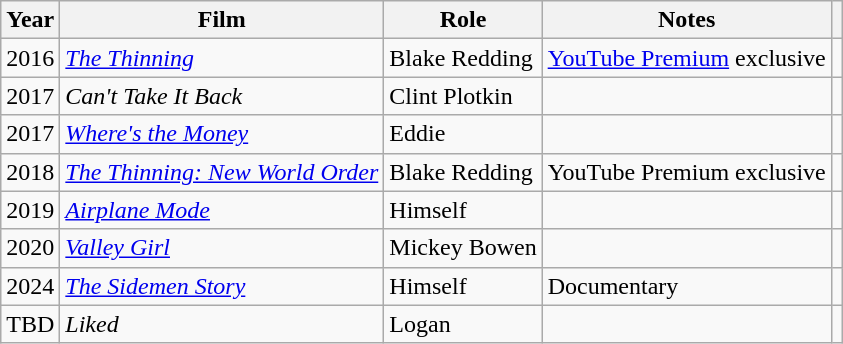<table class="wikitable sortable">
<tr>
<th>Year</th>
<th>Film</th>
<th>Role</th>
<th class="unsortable">Notes</th>
<th class="unsortable"></th>
</tr>
<tr>
<td>2016</td>
<td><em><a href='#'>The Thinning</a></em></td>
<td>Blake Redding</td>
<td><a href='#'>YouTube Premium</a> exclusive</td>
<td></td>
</tr>
<tr>
<td>2017</td>
<td><em>Can't Take It Back</em></td>
<td>Clint Plotkin</td>
<td></td>
<td></td>
</tr>
<tr>
<td>2017</td>
<td><em><a href='#'>Where's the Money</a></em></td>
<td>Eddie</td>
<td></td>
<td></td>
</tr>
<tr>
<td>2018</td>
<td><em><a href='#'>The Thinning: New World Order</a></em></td>
<td>Blake Redding</td>
<td>YouTube Premium exclusive</td>
<td></td>
</tr>
<tr>
<td>2019</td>
<td><em><a href='#'>Airplane Mode</a></em></td>
<td>Himself</td>
<td></td>
<td></td>
</tr>
<tr>
<td>2020</td>
<td><em><a href='#'>Valley Girl</a></em></td>
<td>Mickey Bowen</td>
<td></td>
<td></td>
</tr>
<tr>
<td>2024</td>
<td><em><a href='#'>The Sidemen Story</a></em></td>
<td>Himself</td>
<td>Documentary</td>
<td></td>
</tr>
<tr>
<td>TBD</td>
<td><em>Liked</em></td>
<td>Logan</td>
<td></td>
<td></td>
</tr>
</table>
